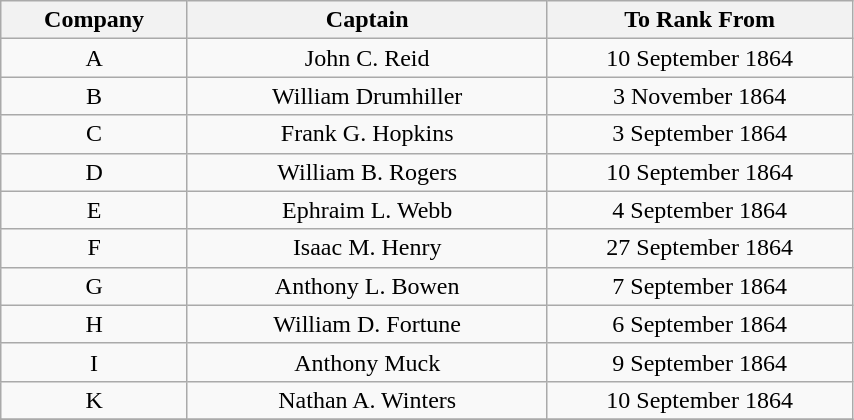<table class="wikitable" style="text-align:center; width:45%;">
<tr>
<th width=8%>Company</th>
<th width=20%>Captain</th>
<th width=17%>To Rank From</th>
</tr>
<tr>
<td rowspan=1>A</td>
<td>John C. Reid</td>
<td>10 September 1864</td>
</tr>
<tr>
<td rowspan=1>B</td>
<td>William Drumhiller</td>
<td>3 November 1864</td>
</tr>
<tr>
<td rowspan=1>C</td>
<td>Frank G. Hopkins</td>
<td>3 September 1864</td>
</tr>
<tr>
<td rowspan=1>D</td>
<td>William B. Rogers</td>
<td>10 September 1864</td>
</tr>
<tr>
<td rowspan=1>E</td>
<td>Ephraim L. Webb</td>
<td>4 September 1864</td>
</tr>
<tr>
<td rowspan=1>F</td>
<td>Isaac M. Henry</td>
<td>27 September 1864</td>
</tr>
<tr>
<td rowspan=1>G</td>
<td>Anthony L. Bowen</td>
<td>7 September 1864</td>
</tr>
<tr>
<td rowspan=1>H</td>
<td>William D. Fortune</td>
<td>6 September 1864</td>
</tr>
<tr>
<td rowspan=1>I</td>
<td>Anthony Muck</td>
<td>9 September 1864</td>
</tr>
<tr>
<td rowspan=1>K</td>
<td>Nathan A. Winters</td>
<td>10 September 1864</td>
</tr>
<tr>
</tr>
</table>
